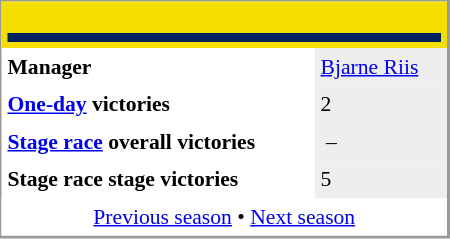<table align="right" cellpadding="4" cellspacing="0" style="margin-left:1em; width:300px; font-size:90%; border:1px solid #999; border-right-width:2px; border-bottom-width:2px; background-color:white;">
<tr>
<th colspan="2" style="background-color:#F5DF02"><br><table style="background:#00235D;text-align:center;width:100%;">
<tr>
<td style="background:#00235D;" align="center" width="100%"><span></span></td>
<td padding=15px></td>
</tr>
</table>
</th>
</tr>
<tr>
<td><strong>Manager </strong></td>
<td bgcolor=#EEEEEE><a href='#'>Bjarne Riis</a></td>
</tr>
<tr>
<td><strong><a href='#'>One-day</a> victories</strong></td>
<td bgcolor=#EEEEEE>2</td>
</tr>
<tr>
<td><strong><a href='#'>Stage race</a> overall victories</strong></td>
<td bgcolor=#EEEEEE> –</td>
</tr>
<tr>
<td><strong>Stage race stage victories</strong></td>
<td bgcolor=#EEEEEE>5</td>
</tr>
<tr>
<td colspan="2" bgcolor="white" align="center"><a href='#'>Previous season</a> • <a href='#'>Next season</a></td>
</tr>
</table>
